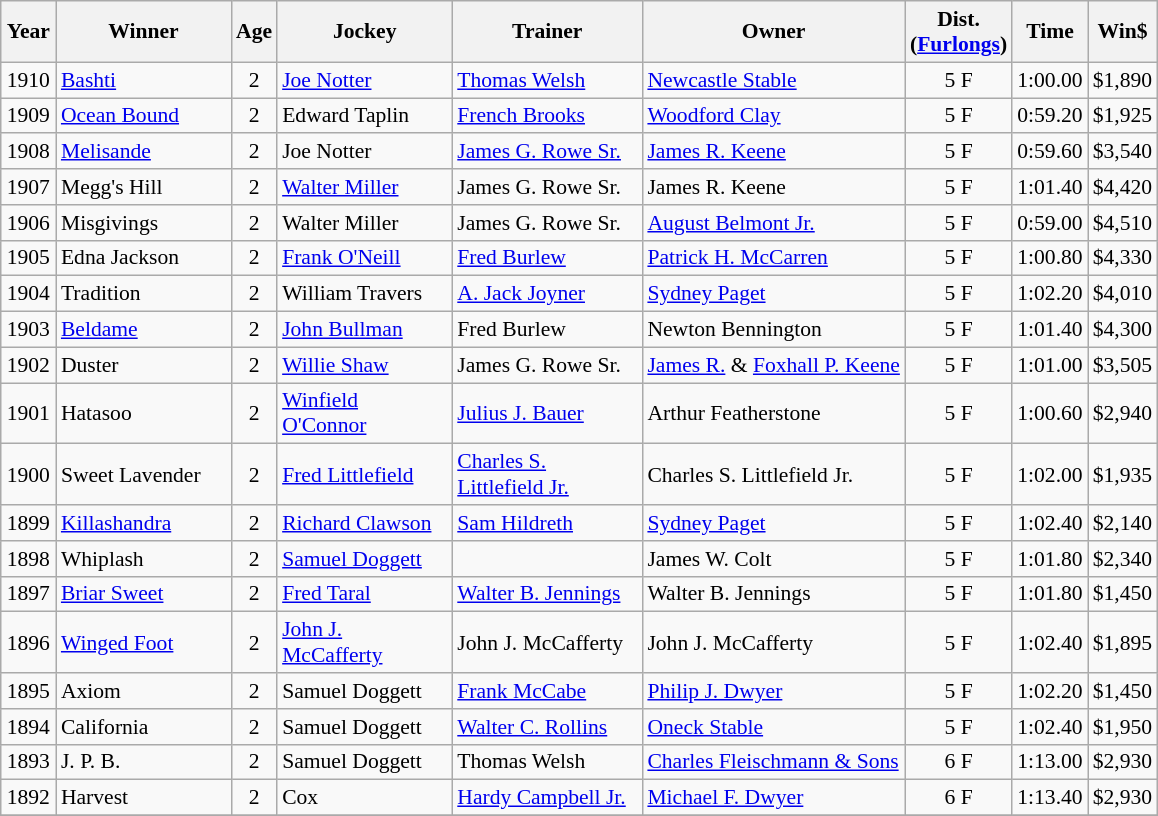<table class="wikitable sortable" style="font-size:90%">
<tr>
<th style="width:30px">Year<br></th>
<th style="width:110px">Winner<br></th>
<th style="width:20px">Age<br></th>
<th style="width:110px">Jockey<br></th>
<th style="width:120px">Trainer<br></th>
<th>Owner<br></th>
<th style="width:25px">Dist.<br> <span>(<a href='#'>Furlongs</a>)</span></th>
<th style="width:25px">Time<br></th>
<th style="width:25px">Win$</th>
</tr>
<tr>
<td align=center>1910</td>
<td><a href='#'>Bashti</a></td>
<td align=center>2</td>
<td><a href='#'>Joe Notter</a></td>
<td><a href='#'>Thomas Welsh</a></td>
<td><a href='#'>Newcastle Stable</a></td>
<td align=center>5 F</td>
<td align=center>1:00.00</td>
<td align=center>$1,890</td>
</tr>
<tr>
<td align=center>1909</td>
<td><a href='#'>Ocean Bound</a></td>
<td align=center>2</td>
<td>Edward Taplin</td>
<td><a href='#'>French Brooks</a></td>
<td><a href='#'>Woodford Clay</a></td>
<td align=center>5 F</td>
<td align=center>0:59.20</td>
<td align=center>$1,925</td>
</tr>
<tr>
<td align=center>1908</td>
<td><a href='#'>Melisande</a></td>
<td align=center>2</td>
<td>Joe Notter</td>
<td><a href='#'>James G. Rowe Sr.</a></td>
<td><a href='#'>James R. Keene</a></td>
<td align=center>5 F</td>
<td align=center>0:59.60</td>
<td align=center>$3,540</td>
</tr>
<tr>
<td align=center>1907</td>
<td>Megg's Hill</td>
<td align=center>2</td>
<td><a href='#'>Walter Miller</a></td>
<td>James G. Rowe Sr.</td>
<td>James R. Keene</td>
<td align=center>5 F</td>
<td align=center>1:01.40</td>
<td align=center>$4,420</td>
</tr>
<tr>
<td align=center>1906</td>
<td>Misgivings</td>
<td align=center>2</td>
<td>Walter Miller</td>
<td>James G. Rowe Sr.</td>
<td><a href='#'>August Belmont Jr.</a></td>
<td align=center>5 F</td>
<td align=center>0:59.00</td>
<td align=center>$4,510</td>
</tr>
<tr>
<td align=center>1905</td>
<td>Edna Jackson</td>
<td align=center>2</td>
<td><a href='#'>Frank O'Neill</a></td>
<td><a href='#'>Fred Burlew</a></td>
<td><a href='#'>Patrick H. McCarren</a></td>
<td align=center>5 F</td>
<td align=center>1:00.80</td>
<td align=center>$4,330</td>
</tr>
<tr>
<td align=center>1904</td>
<td>Tradition</td>
<td align=center>2</td>
<td>William Travers</td>
<td><a href='#'>A. Jack Joyner</a></td>
<td><a href='#'>Sydney Paget</a></td>
<td align=center>5 F</td>
<td align=center>1:02.20</td>
<td align=center>$4,010</td>
</tr>
<tr>
<td align=center>1903</td>
<td><a href='#'>Beldame</a></td>
<td align=center>2</td>
<td><a href='#'>John Bullman</a></td>
<td>Fred Burlew</td>
<td>Newton Bennington</td>
<td align=center>5 F</td>
<td align=center>1:01.40</td>
<td align=center>$4,300</td>
</tr>
<tr>
<td align=center>1902</td>
<td>Duster</td>
<td align=center>2</td>
<td><a href='#'>Willie Shaw</a></td>
<td>James G. Rowe Sr.</td>
<td><a href='#'>James R.</a> & <a href='#'>Foxhall P. Keene</a></td>
<td align=center>5 F</td>
<td align=center>1:01.00</td>
<td align=center>$3,505</td>
</tr>
<tr>
<td align=center>1901</td>
<td>Hatasoo</td>
<td align=center>2</td>
<td><a href='#'>Winfield O'Connor</a></td>
<td><a href='#'>Julius J. Bauer</a></td>
<td>Arthur Featherstone</td>
<td align=center>5 F</td>
<td align=center>1:00.60</td>
<td align=center>$2,940</td>
</tr>
<tr>
<td align=center>1900</td>
<td>Sweet Lavender</td>
<td align=center>2</td>
<td><a href='#'>Fred Littlefield</a></td>
<td><a href='#'>Charles S. Littlefield Jr.</a></td>
<td>Charles S. Littlefield Jr.</td>
<td align=center>5 F</td>
<td align=center>1:02.00</td>
<td align=center>$1,935</td>
</tr>
<tr>
<td align=center>1899</td>
<td><a href='#'>Killashandra</a></td>
<td align=center>2</td>
<td><a href='#'>Richard Clawson</a></td>
<td><a href='#'>Sam Hildreth</a></td>
<td><a href='#'>Sydney Paget</a></td>
<td align=center>5 F</td>
<td align=center>1:02.40</td>
<td align=center>$2,140</td>
</tr>
<tr>
<td align=center>1898</td>
<td>Whiplash</td>
<td align=center>2</td>
<td><a href='#'>Samuel Doggett</a></td>
<td></td>
<td>James W. Colt</td>
<td align=center>5 F</td>
<td align=center>1:01.80</td>
<td align=center>$2,340</td>
</tr>
<tr>
<td align=center>1897</td>
<td><a href='#'>Briar Sweet</a></td>
<td align=center>2</td>
<td><a href='#'>Fred Taral</a></td>
<td><a href='#'>Walter B. Jennings</a></td>
<td>Walter B. Jennings</td>
<td align=center>5 F</td>
<td align=center>1:01.80</td>
<td align=center>$1,450</td>
</tr>
<tr>
<td align=center>1896</td>
<td><a href='#'>Winged Foot</a></td>
<td align=center>2</td>
<td><a href='#'>John J. McCafferty</a></td>
<td>John J. McCafferty</td>
<td>John J. McCafferty</td>
<td align=center>5 F</td>
<td align=center>1:02.40</td>
<td align=center>$1,895</td>
</tr>
<tr>
<td align=center>1895</td>
<td>Axiom</td>
<td align=center>2</td>
<td>Samuel Doggett</td>
<td><a href='#'>Frank McCabe</a></td>
<td><a href='#'>Philip J. Dwyer</a></td>
<td align=center>5 F</td>
<td align=center>1:02.20</td>
<td align=center>$1,450</td>
</tr>
<tr>
<td align=center>1894</td>
<td>California</td>
<td align=center>2</td>
<td>Samuel Doggett</td>
<td><a href='#'>Walter C. Rollins</a></td>
<td><a href='#'>Oneck Stable</a></td>
<td align=center>5 F</td>
<td align=center>1:02.40</td>
<td align=center>$1,950</td>
</tr>
<tr>
<td align=center>1893</td>
<td>J. P. B.</td>
<td align=center>2</td>
<td>Samuel Doggett</td>
<td>Thomas Welsh</td>
<td><a href='#'>Charles Fleischmann & Sons</a></td>
<td align=center>6 F</td>
<td align=center>1:13.00</td>
<td align=center>$2,930</td>
</tr>
<tr>
<td align=center>1892</td>
<td>Harvest</td>
<td align=center>2</td>
<td>Cox</td>
<td><a href='#'>Hardy Campbell Jr.</a></td>
<td><a href='#'>Michael F. Dwyer</a></td>
<td align=center>6 F</td>
<td align=center>1:13.40</td>
<td align=center>$2,930</td>
</tr>
<tr>
</tr>
</table>
